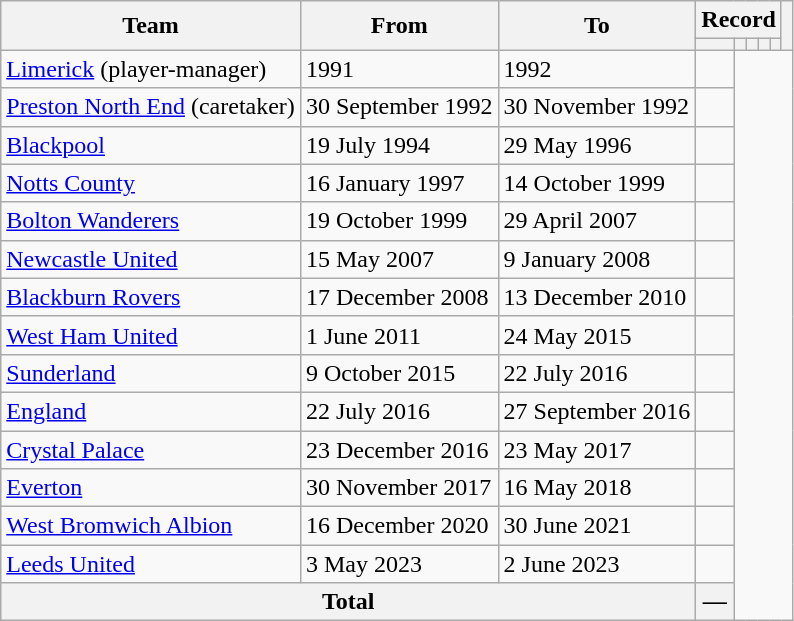<table class=wikitable style="text-align: center">
<tr>
<th rowspan=2>Team</th>
<th rowspan=2>From</th>
<th rowspan=2>To</th>
<th colspan=5>Record</th>
<th rowspan=2></th>
</tr>
<tr>
<th></th>
<th></th>
<th></th>
<th></th>
<th></th>
</tr>
<tr>
<td align=left><a href='#'>Limerick</a> (player-manager)</td>
<td align=left>1991</td>
<td align=left>1992<br></td>
<td></td>
</tr>
<tr>
<td align=left><a href='#'>Preston North End</a> (caretaker)</td>
<td align=left>30 September 1992</td>
<td align=left>30 November 1992<br></td>
<td></td>
</tr>
<tr>
<td align=left><a href='#'>Blackpool</a></td>
<td align=left>19 July 1994</td>
<td align=left>29 May 1996<br></td>
<td></td>
</tr>
<tr>
<td align=left><a href='#'>Notts County</a></td>
<td align=left>16 January 1997</td>
<td align=left>14 October 1999<br></td>
<td></td>
</tr>
<tr>
<td align=left><a href='#'>Bolton Wanderers</a></td>
<td align=left>19 October 1999</td>
<td align=left>29 April 2007<br></td>
<td></td>
</tr>
<tr>
<td align=left><a href='#'>Newcastle United</a></td>
<td align=left>15 May 2007</td>
<td align=left>9 January 2008<br></td>
<td></td>
</tr>
<tr>
<td align=left><a href='#'>Blackburn Rovers</a></td>
<td align=left>17 December 2008</td>
<td align=left>13 December 2010<br></td>
<td></td>
</tr>
<tr>
<td align=left><a href='#'>West Ham United</a></td>
<td align=left>1 June 2011</td>
<td align=left>24 May 2015<br></td>
<td></td>
</tr>
<tr>
<td align=left><a href='#'>Sunderland</a></td>
<td align=left>9 October 2015</td>
<td align=left>22 July 2016<br></td>
<td></td>
</tr>
<tr>
<td align=left><a href='#'>England</a></td>
<td align=left>22 July 2016</td>
<td align=left>27 September 2016<br></td>
<td></td>
</tr>
<tr>
<td align=left><a href='#'>Crystal Palace</a></td>
<td align=left>23 December 2016</td>
<td align=left>23 May 2017<br></td>
<td></td>
</tr>
<tr>
<td align=left><a href='#'>Everton</a></td>
<td align=left>30 November 2017</td>
<td align=left>16 May 2018<br></td>
<td></td>
</tr>
<tr>
<td align=left><a href='#'>West Bromwich Albion</a></td>
<td align=left>16 December 2020</td>
<td align=left>30 June 2021<br></td>
<td></td>
</tr>
<tr>
<td align=left><a href='#'>Leeds United</a></td>
<td align=left>3 May 2023</td>
<td align=left>2 June 2023<br></td>
<td></td>
</tr>
<tr>
<th colspan=3>Total<br></th>
<th>—</th>
</tr>
</table>
